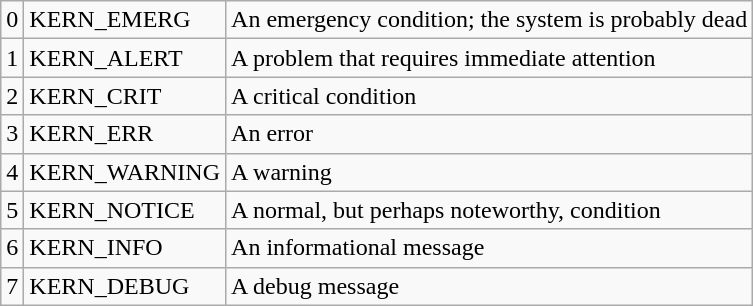<table class="wikitable">
<tr>
<td>0</td>
<td>KERN_EMERG</td>
<td>An emergency condition; the system is probably dead</td>
</tr>
<tr>
<td>1</td>
<td>KERN_ALERT</td>
<td>A problem that requires immediate attention</td>
</tr>
<tr>
<td>2</td>
<td>KERN_CRIT</td>
<td>A critical condition</td>
</tr>
<tr>
<td>3</td>
<td>KERN_ERR</td>
<td>An error</td>
</tr>
<tr>
<td>4</td>
<td>KERN_WARNING</td>
<td>A warning</td>
</tr>
<tr>
<td>5</td>
<td>KERN_NOTICE</td>
<td>A normal, but perhaps noteworthy, condition</td>
</tr>
<tr>
<td>6</td>
<td>KERN_INFO</td>
<td>An informational message</td>
</tr>
<tr>
<td>7</td>
<td>KERN_DEBUG</td>
<td>A debug message</td>
</tr>
</table>
